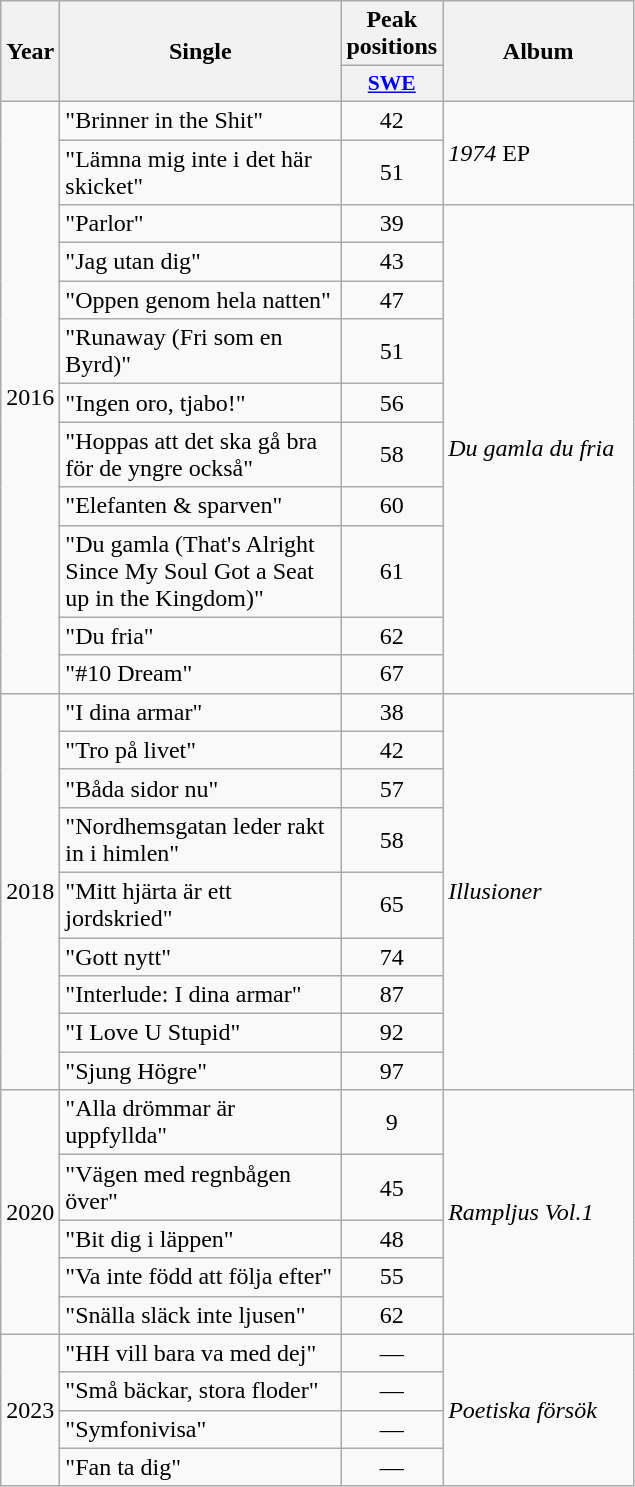<table class="wikitable">
<tr>
<th rowspan="2" style="text-align:center; width:10px;">Year</th>
<th rowspan="2" style="text-align:center; width:180px;">Single</th>
<th style="text-align:center; width:20px;">Peak positions</th>
<th rowspan="2" style="text-align:center; width:120px;">Album</th>
</tr>
<tr>
<th scope="col" style="width:3em;font-size:90%;"><a href='#'>SWE</a><br></th>
</tr>
<tr>
<td style="text-align:center;" rowspan="12">2016</td>
<td>"Brinner in the Shit"</td>
<td style="text-align:center;">42</td>
<td rowspan="2"><em>1974</em> EP</td>
</tr>
<tr>
<td>"Lämna mig inte i det här skicket"</td>
<td style="text-align:center;">51</td>
</tr>
<tr>
<td>"Parlor"</td>
<td style="text-align:center;">39</td>
<td rowspan="10"><em>Du gamla du fria</em></td>
</tr>
<tr>
<td>"Jag utan dig"</td>
<td style="text-align:center;">43</td>
</tr>
<tr>
<td>"Oppen genom hela natten"</td>
<td style="text-align:center;">47</td>
</tr>
<tr>
<td>"Runaway (Fri som en Byrd)"</td>
<td style="text-align:center;">51</td>
</tr>
<tr>
<td>"Ingen oro, tjabo!"</td>
<td style="text-align:center;">56</td>
</tr>
<tr>
<td>"Hoppas att det ska gå bra för de yngre också"</td>
<td style="text-align:center;">58</td>
</tr>
<tr>
<td>"Elefanten & sparven"</td>
<td style="text-align:center;">60</td>
</tr>
<tr>
<td>"Du gamla (That's Alright Since My Soul Got a Seat up in the Kingdom)"</td>
<td style="text-align:center;">61</td>
</tr>
<tr>
<td>"Du fria"</td>
<td style="text-align:center;">62</td>
</tr>
<tr>
<td>"#10 Dream"</td>
<td style="text-align:center;">67</td>
</tr>
<tr>
<td style="text-align:center;" rowspan="9">2018</td>
<td>"I dina armar"</td>
<td style="text-align:center;">38</td>
<td rowspan="9"><em>Illusioner</em></td>
</tr>
<tr>
<td>"Tro på livet"</td>
<td style="text-align:center;">42</td>
</tr>
<tr>
<td>"Båda sidor nu"</td>
<td style="text-align:center;">57</td>
</tr>
<tr>
<td>"Nordhemsgatan leder rakt in i himlen"</td>
<td style="text-align:center;">58</td>
</tr>
<tr>
<td>"Mitt hjärta är ett jordskried"</td>
<td style="text-align:center;">65</td>
</tr>
<tr>
<td>"Gott nytt"</td>
<td style="text-align:center;">74</td>
</tr>
<tr>
<td>"Interlude: I dina armar"</td>
<td style="text-align:center;">87</td>
</tr>
<tr>
<td>"I Love U Stupid"</td>
<td style="text-align:center;">92</td>
</tr>
<tr>
<td>"Sjung Högre"</td>
<td style="text-align:center;">97</td>
</tr>
<tr>
<td rowspan="5">2020</td>
<td>"Alla drömmar är uppfyllda"</td>
<td style="text-align:center;">9<br></td>
<td rowspan="5"><em>Rampljus Vol.1</em></td>
</tr>
<tr>
<td>"Vägen med regnbågen över"</td>
<td style="text-align:center;">45<br></td>
</tr>
<tr>
<td>"Bit dig i läppen"</td>
<td style="text-align:center;">48<br></td>
</tr>
<tr>
<td>"Va inte född att följa efter"</td>
<td style="text-align:center;">55<br></td>
</tr>
<tr>
<td>"Snälla släck inte ljusen"</td>
<td style="text-align:center;">62<br></td>
</tr>
<tr>
<td rowspan="4">2023</td>
<td>"HH vill bara va med dej"</td>
<td style="text-align:center;">—</td>
<td rowspan="4"><em>Poetiska försök</em></td>
</tr>
<tr>
<td>"Små bäckar, stora floder"</td>
<td style="text-align:center;">—</td>
</tr>
<tr>
<td>"Symfonivisa"</td>
<td style="text-align:center;">—</td>
</tr>
<tr>
<td>"Fan ta dig"</td>
<td style="text-align:center;">—</td>
</tr>
</table>
